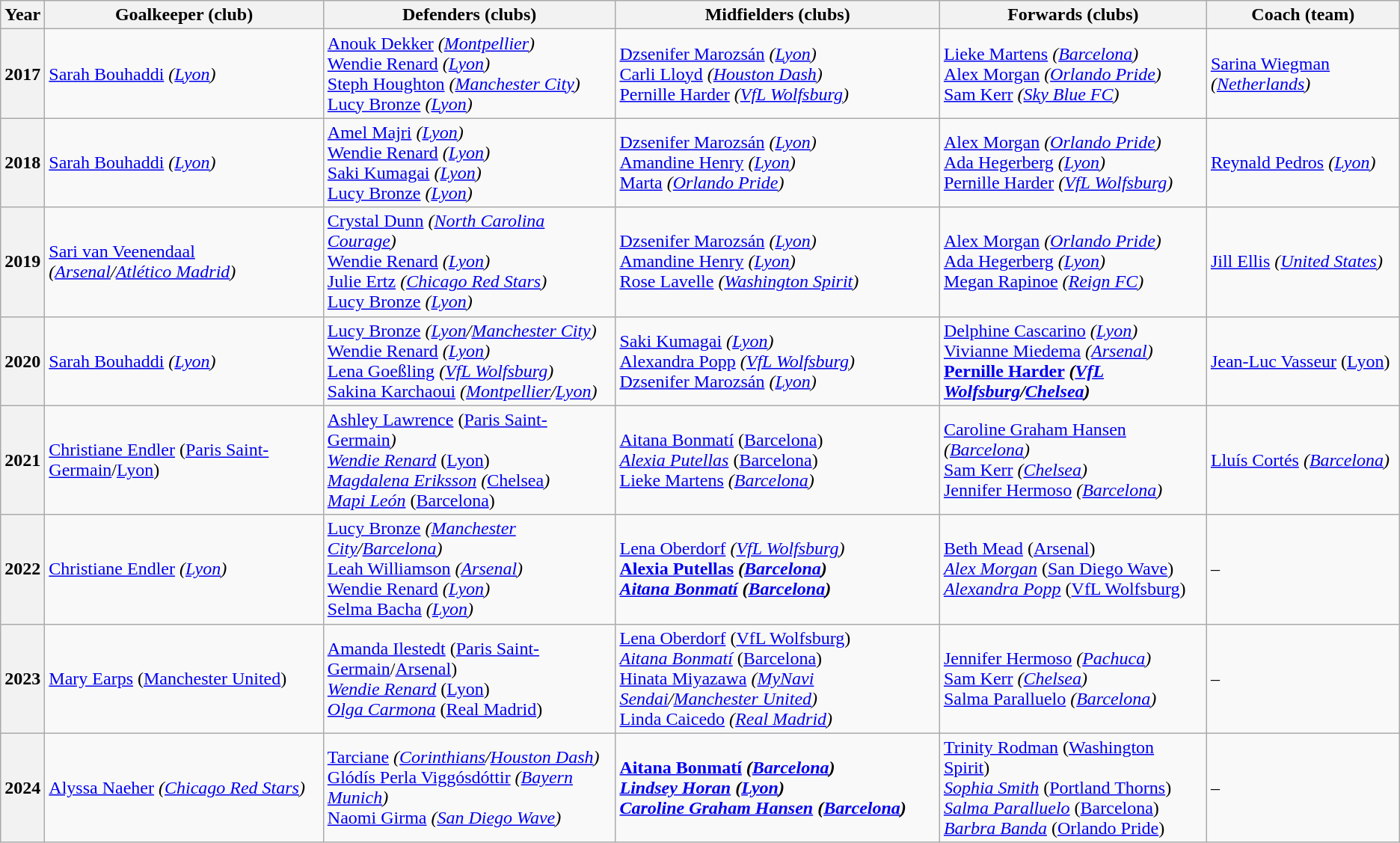<table class="wikitable">
<tr>
<th>Year</th>
<th>Goalkeeper (club)</th>
<th>Defenders (clubs)</th>
<th>Midfielders (clubs)</th>
<th>Forwards (clubs)</th>
<th>Coach (team)</th>
</tr>
<tr>
<th>2017</th>
<td> <a href='#'>Sarah Bouhaddi</a> <em>(<a href='#'>Lyon</a>)</em></td>
<td style="text-align:left;"> <a href='#'>Anouk Dekker</a> <em>(<a href='#'>Montpellier</a>)</em><br> <a href='#'>Wendie Renard</a> <em>(<a href='#'>Lyon</a>)</em><br> <a href='#'>Steph Houghton</a> <em>(<a href='#'>Manchester City</a>)</em><br> <a href='#'>Lucy Bronze</a> <em>(<a href='#'>Lyon</a>)</em></td>
<td style="text-align:left;"> <a href='#'>Dzsenifer Marozsán</a> <em>(<a href='#'>Lyon</a>)</em><br> <a href='#'>Carli Lloyd</a> <em>(<a href='#'>Houston Dash</a>)</em><br> <a href='#'>Pernille Harder</a> <em>(<a href='#'>VfL Wolfsburg</a>)</em></td>
<td style="text-align:left;"> <a href='#'>Lieke Martens</a> <em>(<a href='#'>Barcelona</a>)</em><br> <a href='#'>Alex Morgan</a> <em>(<a href='#'>Orlando Pride</a>)</em><br> <a href='#'>Sam Kerr</a> <em>(<a href='#'>Sky Blue FC</a>)</em></td>
<td style="text-align:left;"> <a href='#'>Sarina Wiegman</a> <em>(<a href='#'>Netherlands</a>)</em></td>
</tr>
<tr>
<th>2018</th>
<td> <a href='#'>Sarah Bouhaddi</a> <em>(<a href='#'>Lyon</a>)</em></td>
<td style="text-align:left;"> <a href='#'>Amel Majri</a> <em>(<a href='#'>Lyon</a>)</em><br> <a href='#'>Wendie Renard</a> <em>(<a href='#'>Lyon</a>)</em><br> <a href='#'>Saki Kumagai</a> <em>(<a href='#'>Lyon</a>)</em><br> <a href='#'>Lucy Bronze</a> <em>(<a href='#'>Lyon</a>)</em></td>
<td style="text-align:left;"> <a href='#'>Dzsenifer Marozsán</a> <em>(<a href='#'>Lyon</a>)</em><br> <a href='#'>Amandine Henry</a> <em>(<a href='#'>Lyon</a>)</em><br> <a href='#'>Marta</a> <em>(<a href='#'>Orlando Pride</a>)</em></td>
<td style="text-align:left;"> <a href='#'>Alex Morgan</a> <em>(<a href='#'>Orlando Pride</a>)</em><br> <a href='#'>Ada Hegerberg</a> <em>(<a href='#'>Lyon</a>)</em><br> <a href='#'>Pernille Harder</a> <em>(<a href='#'>VfL Wolfsburg</a>)</em></td>
<td style="text-align:left;"> <a href='#'>Reynald Pedros</a> <em>(<a href='#'>Lyon</a>)</em></td>
</tr>
<tr>
<th>2019</th>
<td> <a href='#'>Sari van Veenendaal</a> <em>(<a href='#'>Arsenal</a>/<a href='#'>Atlético Madrid</a>)</em></td>
<td style="text-align:left;"> <a href='#'>Crystal Dunn</a> <em>(<a href='#'>North Carolina Courage</a>)</em><br> <a href='#'>Wendie Renard</a> <em>(<a href='#'>Lyon</a>)</em><br> <a href='#'>Julie Ertz</a> <em>(<a href='#'>Chicago Red Stars</a>)</em><br> <a href='#'>Lucy Bronze</a> <em>(<a href='#'>Lyon</a>)</em></td>
<td style="text-align:left;"> <a href='#'>Dzsenifer Marozsán</a> <em>(<a href='#'>Lyon</a>)</em><br> <a href='#'>Amandine Henry</a> <em>(<a href='#'>Lyon</a>)</em><br> <a href='#'>Rose Lavelle</a> <em>(<a href='#'>Washington Spirit</a>)</em></td>
<td style="text-align:left;"> <a href='#'>Alex Morgan</a> <em>(<a href='#'>Orlando Pride</a>)</em><br> <a href='#'>Ada Hegerberg</a> <em>(<a href='#'>Lyon</a>)</em><br> <a href='#'>Megan Rapinoe</a> <em>(<a href='#'>Reign FC</a>)</em></td>
<td style="text-align:left;"> <a href='#'>Jill Ellis</a> <em>(<a href='#'>United States</a>)</em></td>
</tr>
<tr>
<th>2020</th>
<td> <a href='#'>Sarah Bouhaddi</a> <em>(<a href='#'>Lyon</a>)</em></td>
<td style="text-align:left;"> <a href='#'>Lucy Bronze</a> <em>(<a href='#'>Lyon</a>/<a href='#'>Manchester City</a>)</em><br> <a href='#'>Wendie Renard</a> <em>(<a href='#'>Lyon</a>)</em><br> <a href='#'>Lena Goeßling</a> <em>(<a href='#'>VfL Wolfsburg</a>)</em><br> <a href='#'>Sakina Karchaoui</a> <em>(<a href='#'>Montpellier</a>/<a href='#'>Lyon</a>)</em></td>
<td style="text-align:left;"> <a href='#'>Saki Kumagai</a> <em>(<a href='#'>Lyon</a>)</em><br> <a href='#'>Alexandra Popp</a> <em>(<a href='#'>VfL Wolfsburg</a>)</em><br> <a href='#'>Dzsenifer Marozsán</a> <em>(<a href='#'>Lyon</a>)</em></td>
<td style="text-align:left;"> <a href='#'>Delphine Cascarino</a> <em>(<a href='#'>Lyon</a>)</em><br> <a href='#'>Vivianne Miedema</a> <em>(<a href='#'>Arsenal</a>)</em><br> <strong><a href='#'>Pernille Harder</a> <em>(<a href='#'>VfL Wolfsburg</a>/<a href='#'>Chelsea</a>)<strong><em></td>
<td style="text-align:left;"> <a href='#'>Jean-Luc Vasseur</a> </em>(<a href='#'>Lyon</a>)<em></td>
</tr>
<tr>
<th>2021</th>
<td> <a href='#'>Christiane Endler</a> </em>(<a href='#'>Paris Saint-Germain</a>/<a href='#'>Lyon</a>)<em></td>
<td> <a href='#'>Ashley Lawrence</a> (<a href='#'></em>Paris Saint-Germain<em></a>)<br> <a href='#'>Wendie Renard</a> </em>(<a href='#'>Lyon</a>)<em><br> <a href='#'>Magdalena Eriksson</a> (<a href='#'></em>Chelsea<em></a>)<br> <a href='#'>Mapi León</a> </em>(<a href='#'>Barcelona</a>)<em></td>
<td> <a href='#'>Aitana Bonmatí</a> </em>(<a href='#'>Barcelona</a>)<em><br> </strong><a href='#'>Alexia Putellas</a> </em>(<a href='#'>Barcelona</a>)</em></strong><br> <a href='#'>Lieke Martens</a> <em>(<a href='#'>Barcelona</a>)</em></td>
<td> <a href='#'>Caroline Graham Hansen</a> <em>(<a href='#'>Barcelona</a>)</em><br> <a href='#'>Sam Kerr</a> <em>(<a href='#'>Chelsea</a>)</em><br> <a href='#'>Jennifer Hermoso</a> <em>(<a href='#'>Barcelona</a>)</em></td>
<td style="text-align:left;"> <a href='#'>Lluís Cortés</a> <em>(<a href='#'>Barcelona</a>)</em></td>
</tr>
<tr>
<th>2022</th>
<td> <a href='#'>Christiane Endler</a> <em>(<a href='#'>Lyon</a>)</em></td>
<td> <a href='#'>Lucy Bronze</a> <em>(<a href='#'>Manchester City</a>/<a href='#'>Barcelona</a>)</em><br> <a href='#'>Leah Williamson</a> <em>(<a href='#'>Arsenal</a>)</em><br> <a href='#'>Wendie Renard</a> <em>(<a href='#'>Lyon</a>)</em><br> <a href='#'>Selma Bacha</a> <em>(<a href='#'>Lyon</a>)</em></td>
<td> <a href='#'>Lena Oberdorf</a> <em>(<a href='#'>VfL Wolfsburg</a>)</em><br> <strong><a href='#'>Alexia Putellas</a> <em>(<a href='#'>Barcelona</a>)<strong><em><br> <a href='#'>Aitana Bonmatí</a> </em>(<a href='#'>Barcelona</a>)<em></td>
<td> <a href='#'>Beth Mead</a> </em>(<a href='#'>Arsenal</a>)<em><br> <a href='#'>Alex Morgan</a> </em>(<a href='#'>San Diego Wave</a>)<em><br> <a href='#'>Alexandra Popp</a> </em>(<a href='#'>VfL Wolfsburg</a>)<em></td>
<td style="text-align:left;">–</td>
</tr>
<tr>
<th>2023</th>
<td> <a href='#'>Mary Earps</a> </em>(<a href='#'>Manchester United</a>)<em></td>
<td> <a href='#'>Amanda Ilestedt</a> </em>(<a href='#'>Paris Saint-Germain</a>/<a href='#'>Arsenal</a>)<em><br> <a href='#'>Wendie Renard</a> </em>(<a href='#'>Lyon</a>)<em><br> <a href='#'>Olga Carmona</a> </em>(<a href='#'>Real Madrid</a>)<em></td>
<td> <a href='#'>Lena Oberdorf</a> </em>(<a href='#'>VfL Wolfsburg</a>)<em><br> </strong><a href='#'>Aitana Bonmatí</a> </em>(<a href='#'>Barcelona</a>)</em></strong><br> <a href='#'>Hinata Miyazawa</a> <em>(<a href='#'>MyNavi Sendai</a>/<a href='#'>Manchester United</a>)</em><br> <a href='#'>Linda Caicedo</a> <em>(<a href='#'>Real Madrid</a>)</em></td>
<td> <a href='#'>Jennifer Hermoso</a> <em>(<a href='#'>Pachuca</a>)</em><br> <a href='#'>Sam Kerr</a> <em>(<a href='#'>Chelsea</a>)</em><br> <a href='#'>Salma Paralluelo</a> <em>(<a href='#'>Barcelona</a>)</em></td>
<td style="text-align:left;">–</td>
</tr>
<tr>
<th>2024</th>
<td> <a href='#'>Alyssa Naeher</a> <em>(<a href='#'>Chicago Red Stars</a>)</em></td>
<td> <a href='#'>Tarciane</a> <em>(<a href='#'>Corinthians</a>/<a href='#'>Houston Dash</a>)</em><br> <a href='#'>Glódís Perla Viggósdóttir</a> <em>(<a href='#'>Bayern Munich</a>)</em><br> <a href='#'>Naomi Girma</a> <em>(<a href='#'>San Diego Wave</a>)</em></td>
<td> <strong><a href='#'>Aitana Bonmatí</a> <em>(<a href='#'>Barcelona</a>)<strong><em><br> <a href='#'>Lindsey Horan</a> </em>(<a href='#'>Lyon</a>)<em><br> <a href='#'>Caroline Graham Hansen</a> </em>(<a href='#'>Barcelona</a>)<em></td>
<td> <a href='#'>Trinity Rodman</a> </em>(<a href='#'>Washington Spirit</a>)<em><br> <a href='#'>Sophia Smith</a> </em>(<a href='#'>Portland Thorns</a>)<em><br> <a href='#'>Salma Paralluelo</a> </em>(<a href='#'>Barcelona</a>)<em><br> <a href='#'>Barbra Banda</a> </em>(<a href='#'>Orlando Pride</a>)<em></td>
<td style="text-align:left;">–</td>
</tr>
</table>
